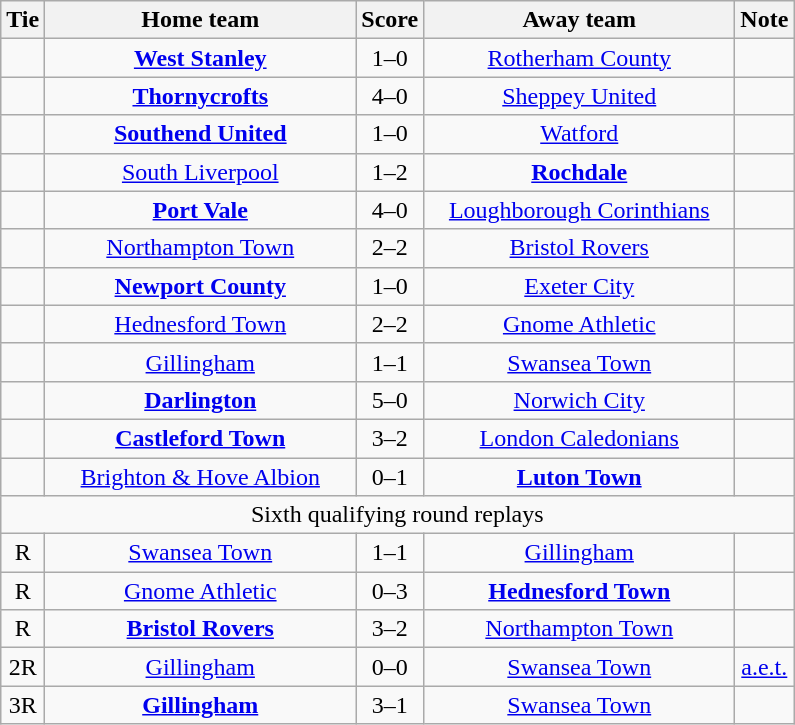<table class="wikitable" style="text-align:center;">
<tr>
<th width=20>Tie</th>
<th width=200>Home team</th>
<th width=20>Score</th>
<th width=200>Away team</th>
<th width=25>Note</th>
</tr>
<tr>
<td></td>
<td><strong><a href='#'>West Stanley</a></strong></td>
<td>1–0</td>
<td><a href='#'>Rotherham County</a></td>
<td></td>
</tr>
<tr>
<td></td>
<td><strong><a href='#'>Thornycrofts</a></strong></td>
<td>4–0</td>
<td><a href='#'>Sheppey United</a></td>
<td></td>
</tr>
<tr>
<td></td>
<td><strong><a href='#'>Southend United</a></strong></td>
<td>1–0</td>
<td><a href='#'>Watford</a></td>
<td></td>
</tr>
<tr>
<td></td>
<td><a href='#'>South Liverpool</a></td>
<td>1–2</td>
<td><strong><a href='#'>Rochdale</a></strong></td>
<td></td>
</tr>
<tr>
<td></td>
<td><strong><a href='#'>Port Vale</a></strong></td>
<td>4–0</td>
<td><a href='#'>Loughborough Corinthians</a></td>
<td></td>
</tr>
<tr>
<td></td>
<td><a href='#'>Northampton Town</a></td>
<td>2–2</td>
<td><a href='#'>Bristol Rovers</a></td>
<td></td>
</tr>
<tr>
<td></td>
<td><strong><a href='#'>Newport County</a></strong></td>
<td>1–0</td>
<td><a href='#'>Exeter City</a></td>
<td></td>
</tr>
<tr>
<td></td>
<td><a href='#'>Hednesford Town</a></td>
<td>2–2</td>
<td><a href='#'>Gnome Athletic</a></td>
<td></td>
</tr>
<tr>
<td></td>
<td><a href='#'>Gillingham</a></td>
<td>1–1</td>
<td><a href='#'>Swansea Town</a></td>
<td></td>
</tr>
<tr>
<td></td>
<td><strong><a href='#'>Darlington</a></strong></td>
<td>5–0</td>
<td><a href='#'>Norwich City</a></td>
<td></td>
</tr>
<tr>
<td></td>
<td><strong><a href='#'>Castleford Town</a></strong></td>
<td>3–2</td>
<td><a href='#'>London Caledonians</a></td>
<td></td>
</tr>
<tr>
<td></td>
<td><a href='#'>Brighton & Hove Albion</a></td>
<td>0–1</td>
<td><strong><a href='#'>Luton Town</a></strong></td>
<td></td>
</tr>
<tr>
<td colspan="5">Sixth qualifying round replays</td>
</tr>
<tr>
<td>R</td>
<td><a href='#'>Swansea Town</a></td>
<td>1–1</td>
<td><a href='#'>Gillingham</a></td>
<td></td>
</tr>
<tr>
<td>R</td>
<td><a href='#'>Gnome Athletic</a></td>
<td>0–3</td>
<td><strong><a href='#'>Hednesford Town</a></strong></td>
<td></td>
</tr>
<tr>
<td>R</td>
<td><strong><a href='#'>Bristol Rovers</a></strong></td>
<td>3–2</td>
<td><a href='#'>Northampton Town</a></td>
<td></td>
</tr>
<tr>
<td>2R</td>
<td><a href='#'>Gillingham</a></td>
<td>0–0</td>
<td><a href='#'>Swansea Town</a></td>
<td><a href='#'>a.e.t.</a></td>
</tr>
<tr>
<td>3R</td>
<td><strong><a href='#'>Gillingham</a></strong></td>
<td>3–1</td>
<td><a href='#'>Swansea Town</a></td>
<td></td>
</tr>
</table>
